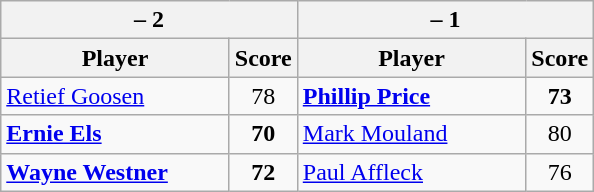<table class=wikitable>
<tr>
<th colspan=2> – 2</th>
<th colspan=2> – 1</th>
</tr>
<tr>
<th width=145>Player</th>
<th>Score</th>
<th width=145>Player</th>
<th>Score</th>
</tr>
<tr>
<td><a href='#'>Retief Goosen</a></td>
<td align=center>78</td>
<td><strong><a href='#'>Phillip Price</a></strong></td>
<td align=center><strong>73</strong></td>
</tr>
<tr>
<td><strong><a href='#'>Ernie Els</a></strong></td>
<td align=center><strong>70</strong></td>
<td><a href='#'>Mark Mouland</a></td>
<td align=center>80</td>
</tr>
<tr>
<td><strong><a href='#'>Wayne Westner</a></strong></td>
<td align=center><strong>72</strong></td>
<td><a href='#'>Paul Affleck</a></td>
<td align=center>76</td>
</tr>
</table>
